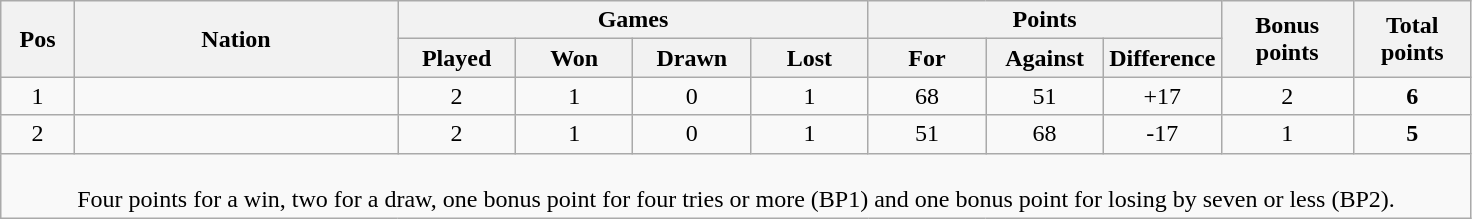<table class="wikitable" style="text-align:center">
<tr>
<th rowspan="2" style="width:5%;">Pos</th>
<th rowspan="2" style="width:22%;">Nation</th>
<th colspan="4" style="width:32%;">Games</th>
<th colspan="3" style="width:32%;">Points</th>
<th rowspan="2" style="width:9%;">Bonus<br>points</th>
<th rowspan="2" style="width:9%;">Total<br>points</th>
</tr>
<tr>
<th style="width:8%;">Played</th>
<th style="width:8%;">Won</th>
<th style="width:8%;">Drawn</th>
<th style="width:8%;">Lost</th>
<th style="width:8%;">For</th>
<th style="width:8%;">Against</th>
<th style="width:8%;">Difference</th>
</tr>
<tr>
<td>1</td>
<td align="left"></td>
<td>2</td>
<td>1</td>
<td>0</td>
<td>1</td>
<td>68</td>
<td>51</td>
<td>+17</td>
<td>2</td>
<td><strong>6</strong></td>
</tr>
<tr>
<td>2</td>
<td align="left"></td>
<td>2</td>
<td>1</td>
<td>0</td>
<td>1</td>
<td>51</td>
<td>68</td>
<td>-17</td>
<td>1</td>
<td><strong>5</strong></td>
</tr>
<tr>
<td colspan="100%" style="text-align:center;"><br>Four points for a win, two for a draw, one bonus point for four tries or more (BP1) and one bonus point for losing by seven or less (BP2).</td>
</tr>
</table>
